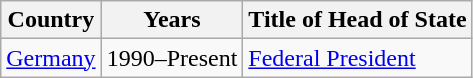<table class="wikitable">
<tr>
<th>Country</th>
<th>Years</th>
<th>Title of Head of State</th>
</tr>
<tr>
<td> <a href='#'>Germany</a></td>
<td>1990–Present</td>
<td><a href='#'>Federal President</a> <em></em></td>
</tr>
</table>
